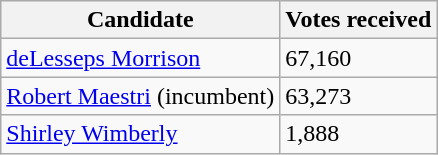<table class="wikitable">
<tr>
<th>Candidate</th>
<th>Votes received</th>
</tr>
<tr>
<td><a href='#'>deLesseps Morrison</a></td>
<td>67,160</td>
</tr>
<tr>
<td><a href='#'>Robert Maestri</a> (incumbent)</td>
<td>63,273</td>
</tr>
<tr>
<td><a href='#'>Shirley Wimberly</a></td>
<td>1,888</td>
</tr>
</table>
